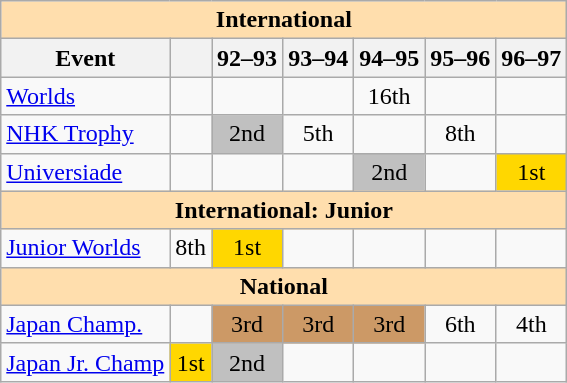<table class="wikitable" style="text-align:center">
<tr>
<th style="background-color: #ffdead; " colspan=7 align=center>International</th>
</tr>
<tr>
<th>Event</th>
<th></th>
<th>92–93</th>
<th>93–94</th>
<th>94–95</th>
<th>95–96</th>
<th>96–97</th>
</tr>
<tr>
<td align=left><a href='#'>Worlds</a></td>
<td></td>
<td></td>
<td></td>
<td>16th</td>
<td></td>
<td></td>
</tr>
<tr>
<td align=left><a href='#'>NHK Trophy</a></td>
<td></td>
<td bgcolor=silver>2nd</td>
<td>5th</td>
<td></td>
<td>8th</td>
<td></td>
</tr>
<tr>
<td align=left><a href='#'>Universiade</a></td>
<td></td>
<td></td>
<td></td>
<td bgcolor=silver>2nd</td>
<td></td>
<td bgcolor=gold>1st</td>
</tr>
<tr>
<th style="background-color: #ffdead; " colspan=7 align=center>International: Junior</th>
</tr>
<tr>
<td align=left><a href='#'>Junior Worlds</a></td>
<td>8th</td>
<td bgcolor=gold>1st</td>
<td></td>
<td></td>
<td></td>
<td></td>
</tr>
<tr>
<th style="background-color: #ffdead; " colspan=7 align=center>National</th>
</tr>
<tr>
<td align=left><a href='#'>Japan Champ.</a></td>
<td></td>
<td bgcolor=cc9966>3rd</td>
<td bgcolor=cc9966>3rd</td>
<td bgcolor=cc9966>3rd</td>
<td>6th</td>
<td>4th</td>
</tr>
<tr>
<td align=left><a href='#'>Japan Jr. Champ</a></td>
<td bgcolor=gold>1st</td>
<td bgcolor=silver>2nd</td>
<td></td>
<td></td>
<td></td>
<td></td>
</tr>
</table>
